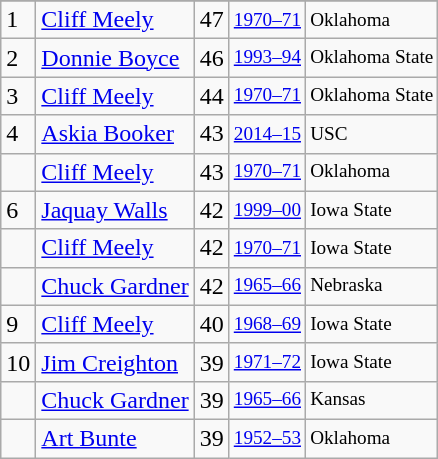<table class="wikitable">
<tr>
</tr>
<tr>
<td>1</td>
<td><a href='#'>Cliff Meely</a></td>
<td>47</td>
<td style="font-size:80%;"><a href='#'>1970–71</a></td>
<td style="font-size:80%;">Oklahoma</td>
</tr>
<tr>
<td>2</td>
<td><a href='#'>Donnie Boyce</a></td>
<td>46</td>
<td style="font-size:80%;"><a href='#'>1993–94</a></td>
<td style="font-size:80%;">Oklahoma State</td>
</tr>
<tr>
<td>3</td>
<td><a href='#'>Cliff Meely</a></td>
<td>44</td>
<td style="font-size:80%;"><a href='#'>1970–71</a></td>
<td style="font-size:80%;">Oklahoma State</td>
</tr>
<tr>
<td>4</td>
<td><a href='#'>Askia Booker</a></td>
<td>43</td>
<td style="font-size:80%;"><a href='#'>2014–15</a></td>
<td style="font-size:80%;">USC</td>
</tr>
<tr>
<td></td>
<td><a href='#'>Cliff Meely</a></td>
<td>43</td>
<td style="font-size:80%;"><a href='#'>1970–71</a></td>
<td style="font-size:80%;">Oklahoma</td>
</tr>
<tr>
<td>6</td>
<td><a href='#'>Jaquay Walls</a></td>
<td>42</td>
<td style="font-size:80%;"><a href='#'>1999–00</a></td>
<td style="font-size:80%;">Iowa State</td>
</tr>
<tr>
<td></td>
<td><a href='#'>Cliff Meely</a></td>
<td>42</td>
<td style="font-size:80%;"><a href='#'>1970–71</a></td>
<td style="font-size:80%;">Iowa State</td>
</tr>
<tr>
<td></td>
<td><a href='#'>Chuck Gardner</a></td>
<td>42</td>
<td style="font-size:80%;"><a href='#'>1965–66</a></td>
<td style="font-size:80%;">Nebraska</td>
</tr>
<tr>
<td>9</td>
<td><a href='#'>Cliff Meely</a></td>
<td>40</td>
<td style="font-size:80%;"><a href='#'>1968–69</a></td>
<td style="font-size:80%;">Iowa State</td>
</tr>
<tr>
<td>10</td>
<td><a href='#'>Jim Creighton</a></td>
<td>39</td>
<td style="font-size:80%;"><a href='#'>1971–72</a></td>
<td style="font-size:80%;">Iowa State</td>
</tr>
<tr>
<td></td>
<td><a href='#'>Chuck Gardner</a></td>
<td>39</td>
<td style="font-size:80%;"><a href='#'>1965–66</a></td>
<td style="font-size:80%;">Kansas</td>
</tr>
<tr>
<td></td>
<td><a href='#'>Art Bunte</a></td>
<td>39</td>
<td style="font-size:80%;"><a href='#'>1952–53</a></td>
<td style="font-size:80%;">Oklahoma</td>
</tr>
</table>
